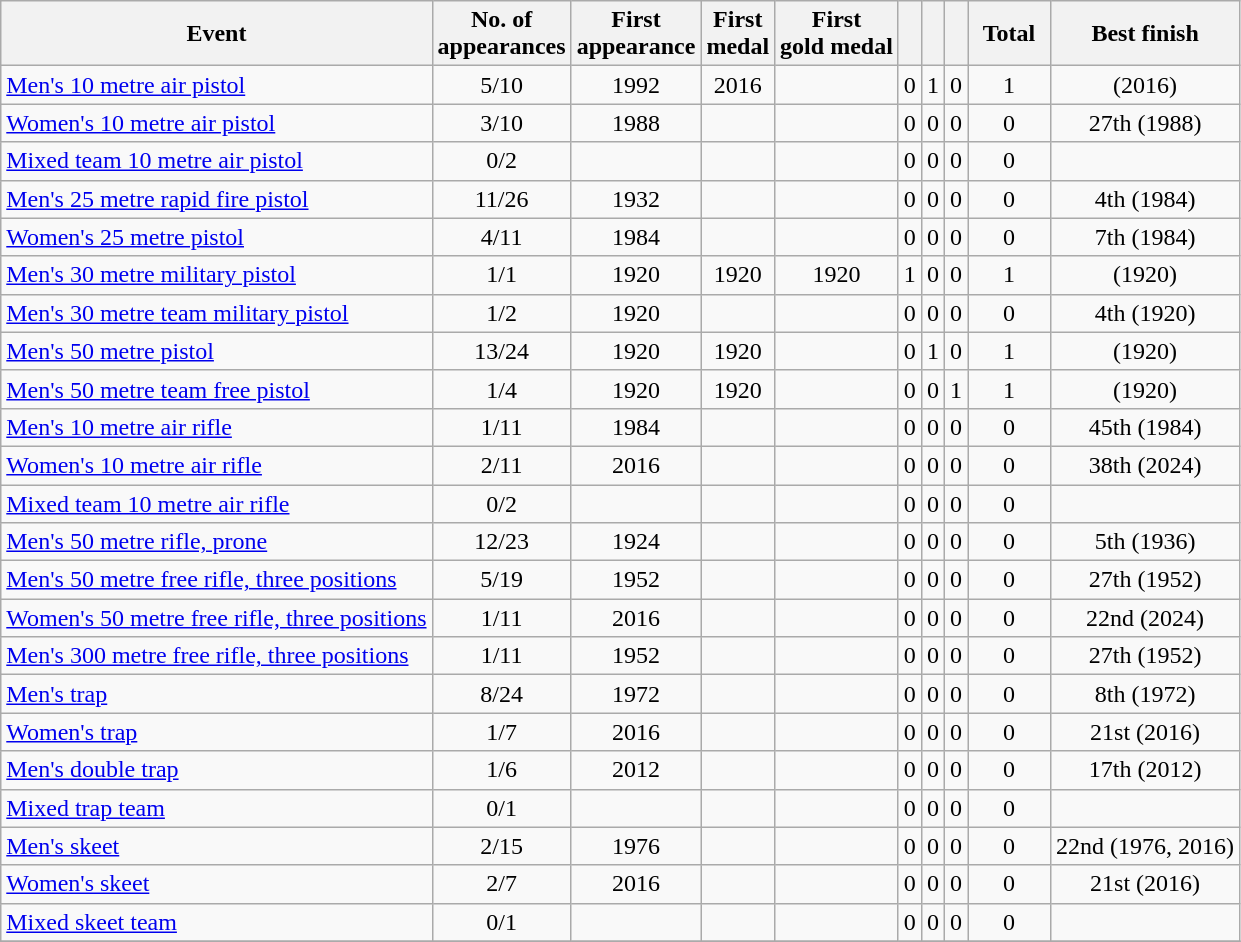<table class="wikitable sortable" style="text-align:center">
<tr>
<th>Event</th>
<th>No. of<br>appearances</th>
<th>First<br>appearance</th>
<th>First<br>medal</th>
<th>First<br>gold medal</th>
<th width:3em; font-weight:bold;"></th>
<th width:3em; font-weight:bold;"></th>
<th width:3em; font-weight:bold;"></th>
<th style="width:3em; font-weight:bold;">Total</th>
<th>Best finish</th>
</tr>
<tr>
<td align=left><a href='#'>Men's 10 metre air pistol</a></td>
<td>5/10</td>
<td>1992</td>
<td>2016</td>
<td></td>
<td>0</td>
<td>1</td>
<td>0</td>
<td>1</td>
<td> (2016)</td>
</tr>
<tr>
<td align=left><a href='#'>Women's 10 metre air pistol</a></td>
<td>3/10</td>
<td>1988</td>
<td></td>
<td></td>
<td>0</td>
<td>0</td>
<td>0</td>
<td>0</td>
<td>27th (1988)</td>
</tr>
<tr>
<td align=left><a href='#'>Mixed team 10 metre air pistol</a></td>
<td>0/2</td>
<td></td>
<td></td>
<td></td>
<td>0</td>
<td>0</td>
<td>0</td>
<td>0</td>
<td></td>
</tr>
<tr>
<td align=left><a href='#'>Men's 25 metre rapid fire pistol</a></td>
<td>11/26</td>
<td>1932</td>
<td></td>
<td></td>
<td>0</td>
<td>0</td>
<td>0</td>
<td>0</td>
<td>4th (1984)</td>
</tr>
<tr>
<td align=left><a href='#'>Women's 25 metre pistol</a></td>
<td>4/11</td>
<td>1984</td>
<td></td>
<td></td>
<td>0</td>
<td>0</td>
<td>0</td>
<td>0</td>
<td>7th (1984)</td>
</tr>
<tr>
<td align=left><a href='#'>Men's 30 metre military pistol</a></td>
<td>1/1</td>
<td>1920</td>
<td>1920</td>
<td>1920</td>
<td>1</td>
<td>0</td>
<td>0</td>
<td>1</td>
<td> (1920)</td>
</tr>
<tr>
<td align=left><a href='#'>Men's 30 metre team military pistol</a></td>
<td>1/2</td>
<td>1920</td>
<td></td>
<td></td>
<td>0</td>
<td>0</td>
<td>0</td>
<td>0</td>
<td>4th (1920)</td>
</tr>
<tr>
<td align=left><a href='#'>Men's 50 metre pistol</a></td>
<td>13/24</td>
<td>1920</td>
<td>1920</td>
<td></td>
<td>0</td>
<td>1</td>
<td>0</td>
<td>1</td>
<td> (1920)</td>
</tr>
<tr>
<td align=left><a href='#'>Men's 50 metre team free pistol</a></td>
<td>1/4</td>
<td>1920</td>
<td>1920</td>
<td></td>
<td>0</td>
<td>0</td>
<td>1</td>
<td>1</td>
<td> (1920)</td>
</tr>
<tr>
<td align=left><a href='#'>Men's 10 metre air rifle</a></td>
<td>1/11</td>
<td>1984</td>
<td></td>
<td></td>
<td>0</td>
<td>0</td>
<td>0</td>
<td>0</td>
<td>45th (1984)</td>
</tr>
<tr>
<td align=left><a href='#'>Women's 10 metre air rifle</a></td>
<td>2/11</td>
<td>2016</td>
<td></td>
<td></td>
<td>0</td>
<td>0</td>
<td>0</td>
<td>0</td>
<td>38th (2024)</td>
</tr>
<tr>
<td align=left><a href='#'>Mixed team 10 metre air rifle</a></td>
<td>0/2</td>
<td></td>
<td></td>
<td></td>
<td>0</td>
<td>0</td>
<td>0</td>
<td>0</td>
<td></td>
</tr>
<tr>
<td align=left><a href='#'>Men's 50 metre rifle, prone</a></td>
<td>12/23</td>
<td>1924</td>
<td></td>
<td></td>
<td>0</td>
<td>0</td>
<td>0</td>
<td>0</td>
<td>5th (1936)</td>
</tr>
<tr>
<td align=left><a href='#'>Men's 50 metre free rifle, three positions</a></td>
<td>5/19</td>
<td>1952</td>
<td></td>
<td></td>
<td>0</td>
<td>0</td>
<td>0</td>
<td>0</td>
<td>27th (1952)</td>
</tr>
<tr>
<td align=left><a href='#'>Women's 50 metre free rifle, three positions</a></td>
<td>1/11</td>
<td>2016</td>
<td></td>
<td></td>
<td>0</td>
<td>0</td>
<td>0</td>
<td>0</td>
<td>22nd (2024)</td>
</tr>
<tr>
<td align=left><a href='#'>Men's 300 metre free rifle, three positions</a></td>
<td>1/11</td>
<td>1952</td>
<td></td>
<td></td>
<td>0</td>
<td>0</td>
<td>0</td>
<td>0</td>
<td>27th (1952)</td>
</tr>
<tr>
<td align=left><a href='#'>Men's trap</a></td>
<td>8/24</td>
<td>1972</td>
<td></td>
<td></td>
<td>0</td>
<td>0</td>
<td>0</td>
<td>0</td>
<td>8th (1972)</td>
</tr>
<tr>
<td align=left><a href='#'>Women's trap</a></td>
<td>1/7</td>
<td>2016</td>
<td></td>
<td></td>
<td>0</td>
<td>0</td>
<td>0</td>
<td>0</td>
<td>21st (2016)</td>
</tr>
<tr>
<td align=left><a href='#'>Men's double trap</a></td>
<td>1/6</td>
<td>2012</td>
<td></td>
<td></td>
<td>0</td>
<td>0</td>
<td>0</td>
<td>0</td>
<td>17th (2012)</td>
</tr>
<tr>
<td align=left><a href='#'>Mixed trap team</a></td>
<td>0/1</td>
<td></td>
<td></td>
<td></td>
<td>0</td>
<td>0</td>
<td>0</td>
<td>0</td>
<td></td>
</tr>
<tr>
<td align=left><a href='#'>Men's skeet</a></td>
<td>2/15</td>
<td>1976</td>
<td></td>
<td></td>
<td>0</td>
<td>0</td>
<td>0</td>
<td>0</td>
<td>22nd (1976, 2016)</td>
</tr>
<tr>
<td align=left><a href='#'>Women's skeet</a></td>
<td>2/7</td>
<td>2016</td>
<td></td>
<td></td>
<td>0</td>
<td>0</td>
<td>0</td>
<td>0</td>
<td>21st (2016)</td>
</tr>
<tr>
<td align=left><a href='#'>Mixed skeet team</a></td>
<td>0/1</td>
<td></td>
<td></td>
<td></td>
<td>0</td>
<td>0</td>
<td>0</td>
<td>0</td>
<td></td>
</tr>
<tr>
</tr>
</table>
